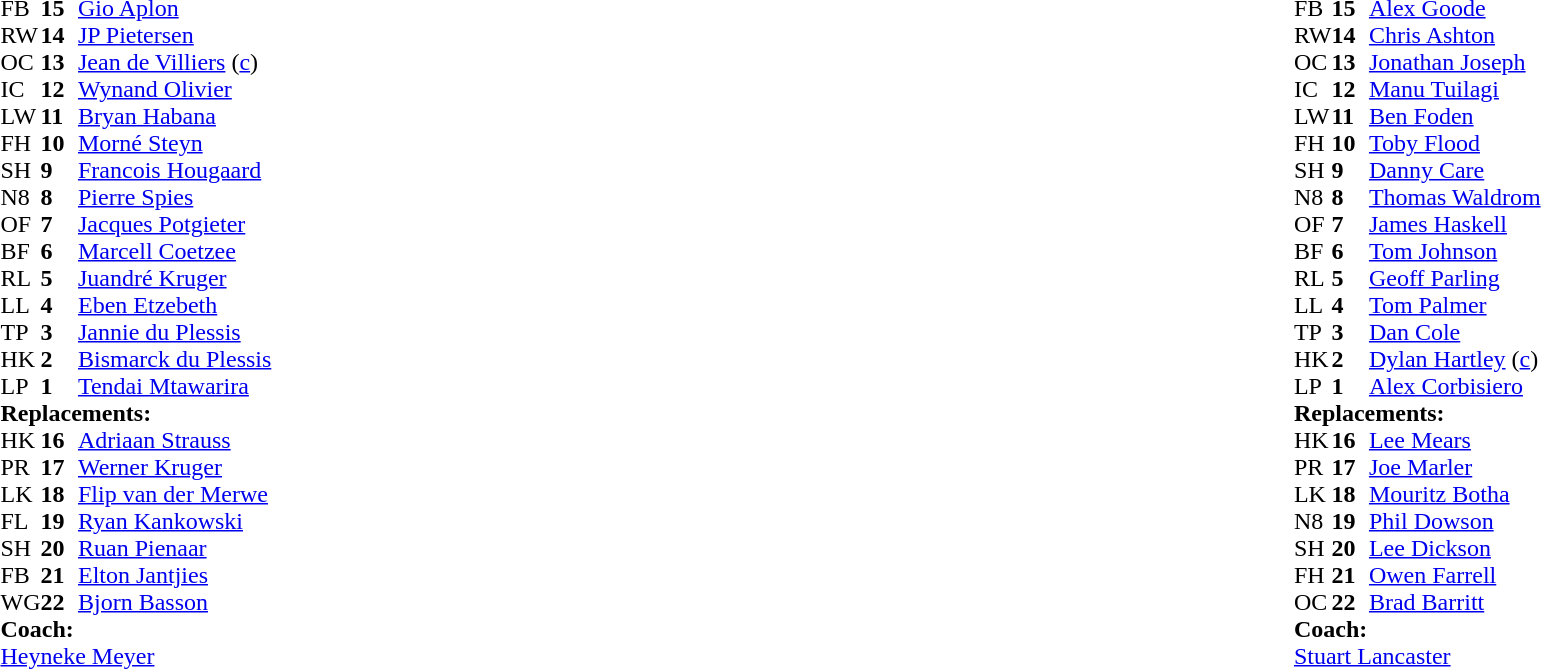<table width="100%">
<tr>
<td valign="top" width="50%"><br><table style="font-size: 100%" cellspacing="0" cellpadding="0">
<tr>
<th width="25"></th>
<th width="25"></th>
</tr>
<tr>
<td>FB</td>
<td><strong>15</strong></td>
<td><a href='#'>Gio Aplon</a></td>
</tr>
<tr>
<td>RW</td>
<td><strong>14</strong></td>
<td><a href='#'>JP Pietersen</a></td>
</tr>
<tr>
<td>OC</td>
<td><strong>13</strong></td>
<td><a href='#'>Jean de Villiers</a> (<a href='#'>c</a>)</td>
</tr>
<tr>
<td>IC</td>
<td><strong>12</strong></td>
<td><a href='#'>Wynand Olivier</a></td>
</tr>
<tr>
<td>LW</td>
<td><strong>11</strong></td>
<td><a href='#'>Bryan Habana</a></td>
</tr>
<tr>
<td>FH</td>
<td><strong>10</strong></td>
<td><a href='#'>Morné Steyn</a></td>
</tr>
<tr>
<td>SH</td>
<td><strong>9</strong></td>
<td><a href='#'>Francois Hougaard</a></td>
<td></td>
<td></td>
</tr>
<tr>
<td>N8</td>
<td><strong>8</strong></td>
<td><a href='#'>Pierre Spies</a></td>
</tr>
<tr>
<td>OF</td>
<td><strong>7</strong></td>
<td><a href='#'>Jacques Potgieter</a></td>
<td></td>
<td></td>
</tr>
<tr>
<td>BF</td>
<td><strong>6</strong></td>
<td><a href='#'>Marcell Coetzee</a></td>
</tr>
<tr>
<td>RL</td>
<td><strong>5</strong></td>
<td><a href='#'>Juandré Kruger</a></td>
</tr>
<tr>
<td>LL</td>
<td><strong>4</strong></td>
<td><a href='#'>Eben Etzebeth</a></td>
<td></td>
<td></td>
</tr>
<tr>
<td>TP</td>
<td><strong>3</strong></td>
<td><a href='#'>Jannie du Plessis</a></td>
<td></td>
<td></td>
</tr>
<tr>
<td>HK</td>
<td><strong>2</strong></td>
<td><a href='#'>Bismarck du Plessis</a></td>
<td></td>
<td></td>
</tr>
<tr>
<td>LP</td>
<td><strong>1</strong></td>
<td><a href='#'>Tendai Mtawarira</a></td>
</tr>
<tr>
<td colspan=3><strong>Replacements:</strong></td>
</tr>
<tr>
<td>HK</td>
<td><strong>16</strong></td>
<td><a href='#'>Adriaan Strauss</a></td>
<td></td>
<td></td>
</tr>
<tr>
<td>PR</td>
<td><strong>17</strong></td>
<td><a href='#'>Werner Kruger</a></td>
<td></td>
<td></td>
</tr>
<tr>
<td>LK</td>
<td><strong>18</strong></td>
<td><a href='#'>Flip van der Merwe</a></td>
<td></td>
<td></td>
</tr>
<tr>
<td>FL</td>
<td><strong>19</strong></td>
<td><a href='#'>Ryan Kankowski</a></td>
<td></td>
<td></td>
</tr>
<tr>
<td>SH</td>
<td><strong>20</strong></td>
<td><a href='#'>Ruan Pienaar</a></td>
<td></td>
<td></td>
</tr>
<tr>
<td>FB</td>
<td><strong>21</strong></td>
<td><a href='#'>Elton Jantjies</a></td>
</tr>
<tr>
<td>WG</td>
<td><strong>22</strong></td>
<td><a href='#'>Bjorn Basson</a></td>
</tr>
<tr>
<td colspan=3><strong>Coach:</strong></td>
</tr>
<tr>
<td colspan="4"> <a href='#'>Heyneke Meyer</a></td>
</tr>
</table>
</td>
<td valign="top" width="50%"><br><table style="font-size: 100%" cellspacing="0" cellpadding="0" align="center">
<tr>
<th width="25"></th>
<th width="25"></th>
</tr>
<tr>
<td>FB</td>
<td><strong>15</strong></td>
<td><a href='#'>Alex Goode</a></td>
</tr>
<tr>
<td>RW</td>
<td><strong>14</strong></td>
<td><a href='#'>Chris Ashton</a></td>
</tr>
<tr>
<td>OC</td>
<td><strong>13</strong></td>
<td><a href='#'>Jonathan Joseph</a></td>
<td></td>
<td></td>
<td></td>
<td></td>
<td></td>
</tr>
<tr>
<td>IC</td>
<td><strong>12</strong></td>
<td><a href='#'>Manu Tuilagi</a></td>
</tr>
<tr>
<td>LW</td>
<td><strong>11</strong></td>
<td><a href='#'>Ben Foden</a></td>
</tr>
<tr>
<td>FH</td>
<td><strong>10</strong></td>
<td><a href='#'>Toby Flood</a></td>
<td></td>
<td></td>
</tr>
<tr>
<td>SH</td>
<td><strong>9</strong></td>
<td><a href='#'>Danny Care</a></td>
</tr>
<tr>
<td>N8</td>
<td><strong>8</strong></td>
<td><a href='#'>Thomas Waldrom</a></td>
</tr>
<tr>
<td>OF</td>
<td><strong>7</strong></td>
<td><a href='#'>James Haskell</a></td>
</tr>
<tr>
<td>BF</td>
<td><strong>6</strong></td>
<td><a href='#'>Tom Johnson</a></td>
<td></td>
<td></td>
<td></td>
<td></td>
</tr>
<tr>
<td>RL</td>
<td><strong>5</strong></td>
<td><a href='#'>Geoff Parling</a></td>
</tr>
<tr>
<td>LL</td>
<td><strong>4</strong></td>
<td><a href='#'>Tom Palmer</a></td>
<td></td>
<td></td>
</tr>
<tr>
<td>TP</td>
<td><strong>3</strong></td>
<td><a href='#'>Dan Cole</a></td>
</tr>
<tr>
<td>HK</td>
<td><strong>2</strong></td>
<td><a href='#'>Dylan Hartley</a> (<a href='#'>c</a>)</td>
<td></td>
</tr>
<tr>
<td>LP</td>
<td><strong>1</strong></td>
<td><a href='#'>Alex Corbisiero</a></td>
</tr>
<tr>
<td colspan=3><strong>Replacements:</strong></td>
</tr>
<tr>
<td>HK</td>
<td><strong>16</strong></td>
<td><a href='#'>Lee Mears</a></td>
<td></td>
<td></td>
<td></td>
</tr>
<tr>
<td>PR</td>
<td><strong>17</strong></td>
<td><a href='#'>Joe Marler</a></td>
</tr>
<tr>
<td>LK</td>
<td><strong>18</strong></td>
<td><a href='#'>Mouritz Botha</a></td>
<td></td>
<td></td>
</tr>
<tr>
<td>N8</td>
<td><strong>19</strong></td>
<td><a href='#'>Phil Dowson</a></td>
<td></td>
<td></td>
<td></td>
<td></td>
</tr>
<tr>
<td>SH</td>
<td><strong>20</strong></td>
<td><a href='#'>Lee Dickson</a></td>
</tr>
<tr>
<td>FH</td>
<td><strong>21</strong></td>
<td><a href='#'>Owen Farrell</a></td>
<td></td>
<td></td>
<td></td>
<td></td>
</tr>
<tr>
<td>OC</td>
<td><strong>22</strong></td>
<td><a href='#'>Brad Barritt</a></td>
<td></td>
<td></td>
<td></td>
<td></td>
<td></td>
</tr>
<tr>
<td colspan=3><strong>Coach:</strong></td>
</tr>
<tr>
<td colspan="4"> <a href='#'>Stuart Lancaster</a></td>
</tr>
</table>
</td>
</tr>
</table>
